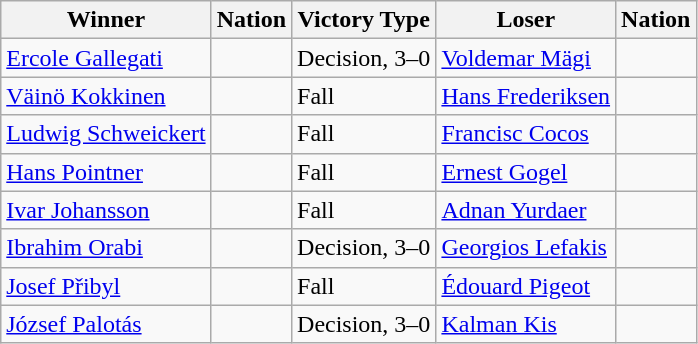<table class="wikitable sortable" style="text-align:left;">
<tr>
<th>Winner</th>
<th>Nation</th>
<th>Victory Type</th>
<th>Loser</th>
<th>Nation</th>
</tr>
<tr>
<td><a href='#'>Ercole Gallegati</a></td>
<td></td>
<td>Decision, 3–0</td>
<td><a href='#'>Voldemar Mägi</a></td>
<td></td>
</tr>
<tr>
<td><a href='#'>Väinö Kokkinen</a></td>
<td></td>
<td>Fall</td>
<td><a href='#'>Hans Frederiksen</a></td>
<td></td>
</tr>
<tr>
<td><a href='#'>Ludwig Schweickert</a></td>
<td></td>
<td>Fall</td>
<td><a href='#'>Francisc Cocos</a></td>
<td></td>
</tr>
<tr>
<td><a href='#'>Hans Pointner</a></td>
<td></td>
<td>Fall</td>
<td><a href='#'>Ernest Gogel</a></td>
<td></td>
</tr>
<tr>
<td><a href='#'>Ivar Johansson</a></td>
<td></td>
<td>Fall</td>
<td><a href='#'>Adnan Yurdaer</a></td>
<td></td>
</tr>
<tr>
<td><a href='#'>Ibrahim Orabi</a></td>
<td></td>
<td>Decision, 3–0</td>
<td><a href='#'>Georgios Lefakis</a></td>
<td></td>
</tr>
<tr>
<td><a href='#'>Josef Přibyl</a></td>
<td></td>
<td>Fall</td>
<td><a href='#'>Édouard Pigeot</a></td>
<td></td>
</tr>
<tr>
<td><a href='#'>József Palotás</a></td>
<td></td>
<td>Decision, 3–0</td>
<td><a href='#'>Kalman Kis</a></td>
<td></td>
</tr>
</table>
